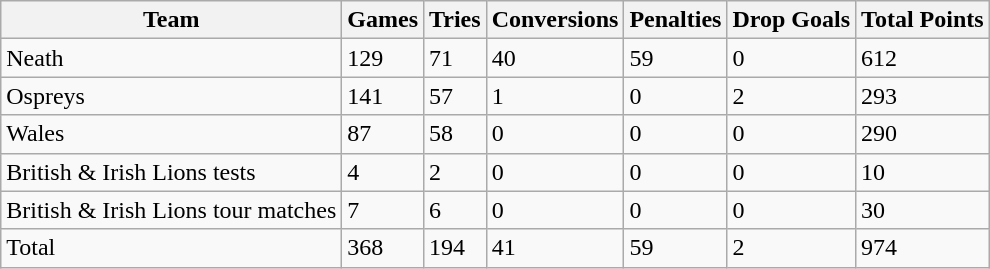<table class="wikitable">
<tr>
<th>Team</th>
<th>Games</th>
<th>Tries</th>
<th>Conversions</th>
<th>Penalties</th>
<th>Drop Goals</th>
<th>Total Points</th>
</tr>
<tr>
<td>Neath</td>
<td>129</td>
<td>71</td>
<td>40</td>
<td>59</td>
<td>0</td>
<td>612</td>
</tr>
<tr>
<td>Ospreys</td>
<td>141</td>
<td>57</td>
<td>1</td>
<td>0</td>
<td>2</td>
<td>293</td>
</tr>
<tr>
<td>Wales</td>
<td>87</td>
<td>58</td>
<td>0</td>
<td>0</td>
<td>0</td>
<td>290</td>
</tr>
<tr>
<td>British & Irish Lions tests</td>
<td>4</td>
<td>2</td>
<td>0</td>
<td>0</td>
<td>0</td>
<td>10</td>
</tr>
<tr>
<td>British & Irish Lions tour matches</td>
<td>7</td>
<td>6</td>
<td>0</td>
<td>0</td>
<td>0</td>
<td>30</td>
</tr>
<tr>
<td>Total</td>
<td>368</td>
<td>194</td>
<td>41</td>
<td>59</td>
<td>2</td>
<td>974</td>
</tr>
</table>
